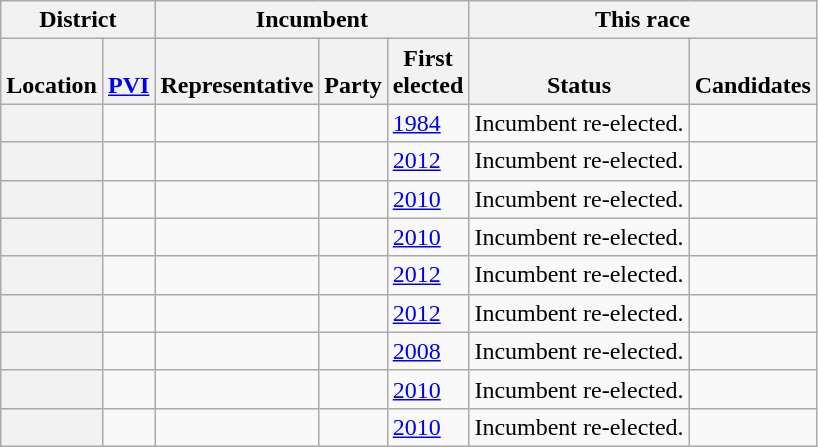<table class="wikitable sortable">
<tr valign=bottom>
<th colspan=2>District</th>
<th colspan=3>Incumbent</th>
<th colspan=2>This race</th>
</tr>
<tr valign=bottom>
<th>Location</th>
<th><a href='#'>PVI</a></th>
<th>Representative</th>
<th>Party</th>
<th>First<br>elected</th>
<th>Status</th>
<th>Candidates</th>
</tr>
<tr>
<th></th>
<td></td>
<td></td>
<td></td>
<td><a href='#'>1984</a></td>
<td>Incumbent re-elected.</td>
<td nowrap></td>
</tr>
<tr>
<th></th>
<td></td>
<td></td>
<td></td>
<td><a href='#'>2012</a></td>
<td>Incumbent re-elected.</td>
<td nowrap></td>
</tr>
<tr>
<th></th>
<td></td>
<td></td>
<td></td>
<td><a href='#'>2010</a></td>
<td>Incumbent re-elected.</td>
<td nowrap></td>
</tr>
<tr>
<th></th>
<td></td>
<td></td>
<td></td>
<td><a href='#'>2010</a></td>
<td>Incumbent re-elected.</td>
<td nowrap></td>
</tr>
<tr>
<th></th>
<td></td>
<td></td>
<td></td>
<td><a href='#'>2012</a></td>
<td>Incumbent re-elected.</td>
<td nowrap></td>
</tr>
<tr>
<th></th>
<td></td>
<td></td>
<td></td>
<td><a href='#'>2012</a></td>
<td>Incumbent re-elected.</td>
<td nowrap></td>
</tr>
<tr>
<th></th>
<td></td>
<td></td>
<td></td>
<td><a href='#'>2008 </a></td>
<td>Incumbent re-elected.</td>
<td nowrap></td>
</tr>
<tr>
<th></th>
<td></td>
<td></td>
<td></td>
<td><a href='#'>2010</a></td>
<td>Incumbent re-elected.</td>
<td nowrap></td>
</tr>
<tr>
<th></th>
<td></td>
<td></td>
<td></td>
<td><a href='#'>2010</a></td>
<td>Incumbent re-elected.</td>
<td nowrap></td>
</tr>
</table>
